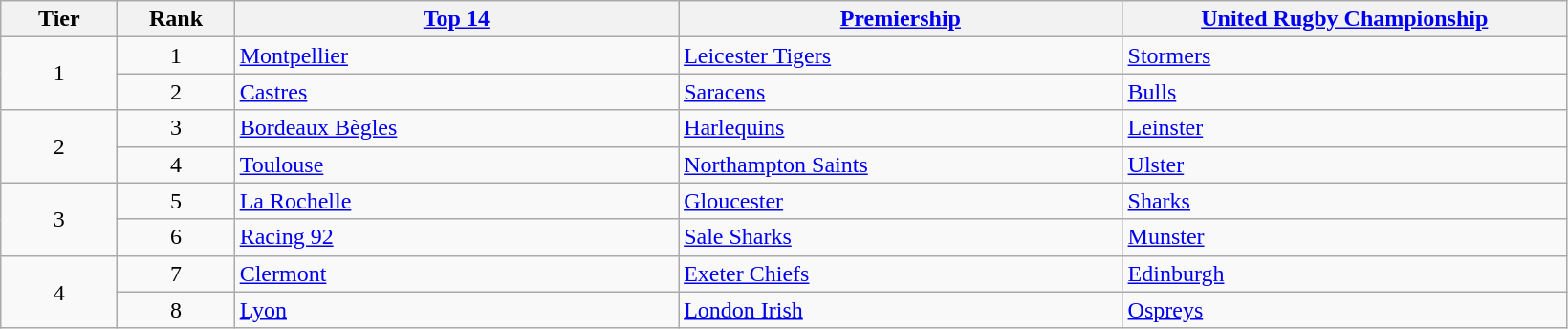<table class="wikitable">
<tr>
<th width=5%>Tier</th>
<th width=5%>Rank</th>
<th width=19%><a href='#'>Top 14</a></th>
<th width=19%><a href='#'>Premiership</a></th>
<th width=19%><a href='#'>United Rugby Championship</a></th>
</tr>
<tr>
<td rowspan="2" align=center>1</td>
<td align="center">1</td>
<td> <a href='#'>Montpellier</a></td>
<td> <a href='#'>Leicester Tigers</a></td>
<td> <a href='#'>Stormers</a></td>
</tr>
<tr>
<td align=center>2</td>
<td> <a href='#'>Castres</a></td>
<td> <a href='#'>Saracens</a></td>
<td> <a href='#'>Bulls</a></td>
</tr>
<tr>
<td rowspan="2" align=center>2</td>
<td align="center">3</td>
<td> <a href='#'>Bordeaux Bègles</a></td>
<td> <a href='#'>Harlequins</a></td>
<td> <a href='#'>Leinster</a></td>
</tr>
<tr>
<td align=center>4</td>
<td> <a href='#'>Toulouse</a></td>
<td> <a href='#'>Northampton Saints</a></td>
<td> <a href='#'>Ulster</a></td>
</tr>
<tr>
<td rowspan="2" align=center>3</td>
<td align="center">5</td>
<td> <a href='#'>La Rochelle</a></td>
<td> <a href='#'>Gloucester</a></td>
<td> <a href='#'>Sharks</a></td>
</tr>
<tr>
<td align=center>6</td>
<td> <a href='#'>Racing 92</a></td>
<td> <a href='#'>Sale Sharks</a></td>
<td> <a href='#'>Munster</a></td>
</tr>
<tr>
<td rowspan="2" align=center>4</td>
<td align="center">7</td>
<td> <a href='#'>Clermont</a></td>
<td> <a href='#'>Exeter Chiefs</a></td>
<td> <a href='#'>Edinburgh</a></td>
</tr>
<tr>
<td align=center>8</td>
<td> <a href='#'>Lyon</a></td>
<td> <a href='#'>London Irish</a></td>
<td> <a href='#'>Ospreys</a></td>
</tr>
</table>
